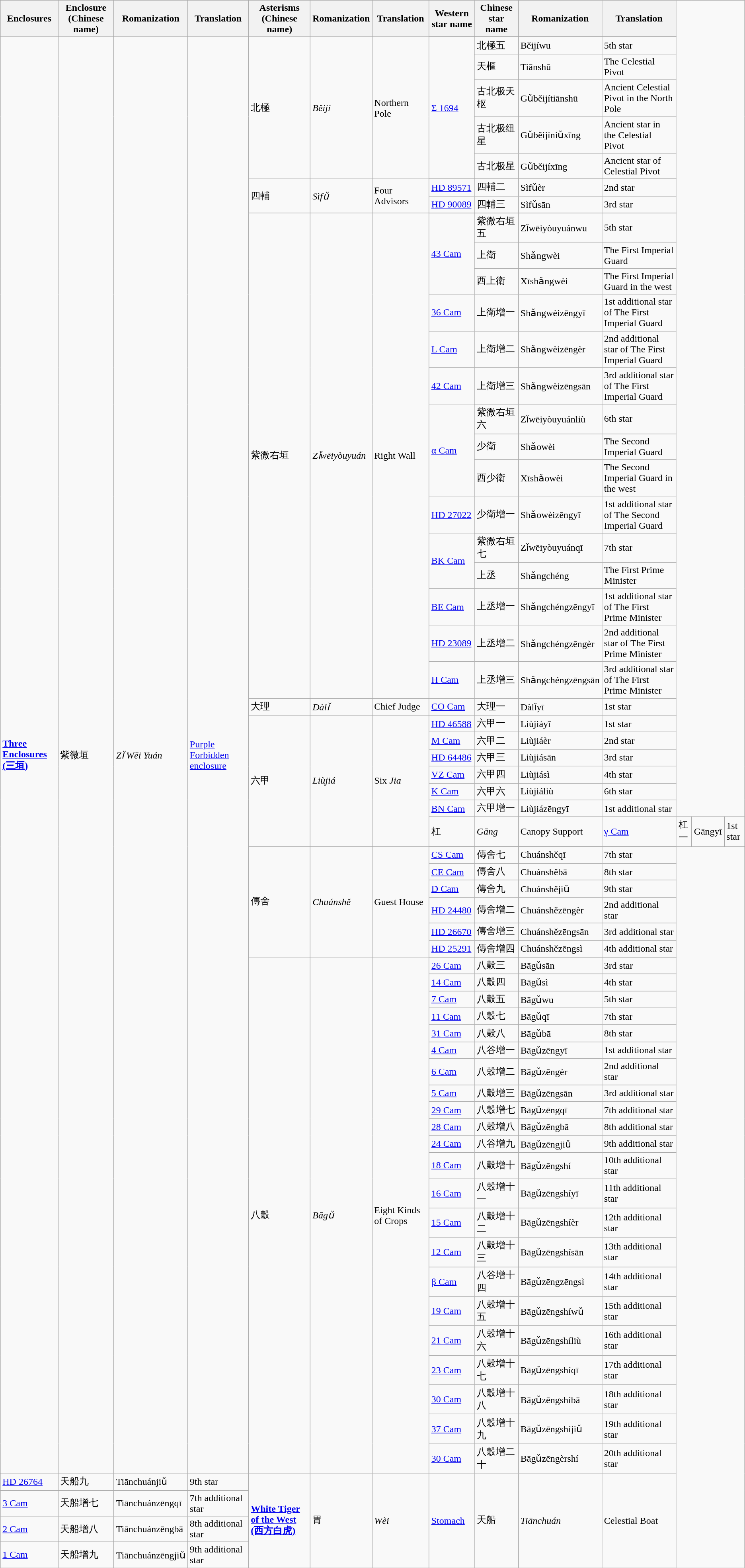<table class="wikitable">
<tr>
<th><strong>Enclosures</strong></th>
<th><strong>Enclosure (Chinese name)</strong></th>
<th><strong>Romanization</strong></th>
<th><strong>Translation</strong></th>
<th><strong>Asterisms (Chinese name)</strong></th>
<th><strong>Romanization</strong></th>
<th><strong>Translation</strong></th>
<th><strong>Western star name</strong></th>
<th><strong>Chinese star name</strong></th>
<th><strong>Romanization</strong></th>
<th><strong>Translation</strong></th>
</tr>
<tr>
<td rowspan="69"><strong><a href='#'>Three Enclosures (三垣)</a></strong></td>
<td rowspan="69">紫微垣</td>
<td rowspan="69"><em>Zǐ Wēi Yuán</em></td>
<td rowspan="69"><a href='#'>Purple Forbidden enclosure</a></td>
<td rowspan="7">北極</td>
<td rowspan="7"><em>Běijí</em></td>
<td rowspan="7">Northern Pole</td>
</tr>
<tr>
<td rowspan="6"><a href='#'>Σ 1694</a></td>
</tr>
<tr>
<td>北極五</td>
<td>Běijíwu</td>
<td>5th star</td>
</tr>
<tr>
<td>天樞</td>
<td>Tiānshū</td>
<td>The Celestial Pivot</td>
</tr>
<tr>
<td>古北极天枢</td>
<td>Gǔběijítiānshū</td>
<td>Ancient Celestial Pivot in the North Pole</td>
</tr>
<tr>
<td>古北极纽星</td>
<td>Gǔběijíniǔxīng</td>
<td>Ancient star in the Celestial Pivot</td>
</tr>
<tr>
<td>古北极星</td>
<td>Gǔběijíxīng</td>
<td>Ancient star of Celestial Pivot</td>
</tr>
<tr>
<td rowspan="3">四輔</td>
<td rowspan="3"><em>Sìfǔ</em></td>
<td rowspan="3">Four Advisors</td>
</tr>
<tr>
<td><a href='#'>HD 89571</a></td>
<td>四輔二</td>
<td>Sìfǔèr</td>
<td>2nd star</td>
</tr>
<tr>
<td><a href='#'>HD 90089</a></td>
<td>四輔三</td>
<td>Sìfǔsān</td>
<td>3rd star</td>
</tr>
<tr>
<td rowspan="19">紫微右垣</td>
<td rowspan="19"><em>Zǐwēiyòuyuán</em></td>
<td rowspan="19">Right Wall</td>
</tr>
<tr>
<td rowspan="4"><a href='#'>43 Cam</a></td>
</tr>
<tr>
<td>紫微右垣五</td>
<td>Zǐwēiyòuyuánwu</td>
<td>5th star</td>
</tr>
<tr>
<td>上衛</td>
<td>Shǎngwèi</td>
<td>The First Imperial Guard</td>
</tr>
<tr>
<td>西上衛</td>
<td>Xīshǎngwèi</td>
<td>The First Imperial Guard in the west</td>
</tr>
<tr>
<td><a href='#'>36 Cam</a></td>
<td>上衛增一</td>
<td>Shǎngwèizēngyī</td>
<td>1st additional star of The First Imperial Guard</td>
</tr>
<tr>
<td><a href='#'>L Cam</a></td>
<td>上衛增二</td>
<td>Shǎngwèizēngèr</td>
<td>2nd additional star of The First Imperial Guard</td>
</tr>
<tr>
<td><a href='#'>42 Cam</a></td>
<td>上衛增三</td>
<td>Shǎngwèizēngsān</td>
<td>3rd additional star of The First Imperial Guard</td>
</tr>
<tr>
<td rowspan="4"><a href='#'>α Cam</a></td>
</tr>
<tr>
<td>紫微右垣六</td>
<td>Zǐwēiyòuyuánliù</td>
<td>6th star</td>
</tr>
<tr>
<td>少衛</td>
<td>Shǎowèi</td>
<td>The Second Imperial Guard</td>
</tr>
<tr>
<td>西少衛</td>
<td>Xīshǎowèi</td>
<td>The Second Imperial Guard in the west</td>
</tr>
<tr>
<td><a href='#'>HD 27022</a></td>
<td>少衛增一</td>
<td>Shǎowèizēngyī</td>
<td>1st additional star of The Second Imperial Guard</td>
</tr>
<tr>
<td rowspan="3"><a href='#'>BK Cam</a></td>
</tr>
<tr>
<td>紫微右垣七</td>
<td>Zǐwēiyòuyuánqī</td>
<td>7th star</td>
</tr>
<tr>
<td>上丞</td>
<td>Shǎngchéng</td>
<td>The First Prime Minister</td>
</tr>
<tr>
<td><a href='#'>BE Cam</a></td>
<td>上丞增一</td>
<td>Shǎngchéngzēngyī</td>
<td>1st additional star of The First Prime Minister</td>
</tr>
<tr>
<td><a href='#'>HD 23089</a></td>
<td>上丞增二</td>
<td>Shǎngchéngzēngèr</td>
<td>2nd additional star of The First Prime Minister</td>
</tr>
<tr>
<td><a href='#'>H Cam</a></td>
<td>上丞增三</td>
<td>Shǎngchéngzēngsān</td>
<td>3rd additional star of The First Prime Minister</td>
</tr>
<tr>
<td>大理</td>
<td><em>Dàlǐ</em></td>
<td>Chief Judge</td>
<td><a href='#'>CO Cam</a></td>
<td>大理一</td>
<td>Dàlǐyī</td>
<td>1st star</td>
</tr>
<tr>
<td rowspan="8">六甲</td>
<td rowspan="8"><em>Liùjiá</em></td>
<td rowspan="8">Six <em>Jia</em></td>
</tr>
<tr>
<td><a href='#'>HD 46588</a></td>
<td>六甲一</td>
<td>Liùjiáyī</td>
<td>1st star</td>
</tr>
<tr>
<td><a href='#'>M Cam</a></td>
<td>六甲二</td>
<td>Liùjiáèr</td>
<td>2nd star</td>
</tr>
<tr>
<td><a href='#'>HD 64486</a></td>
<td>六甲三</td>
<td>Liùjiásān</td>
<td>3rd star</td>
</tr>
<tr>
<td><a href='#'>VZ Cam</a></td>
<td>六甲四</td>
<td>Liùjiásì</td>
<td>4th star</td>
</tr>
<tr>
<td><a href='#'>K Cam</a></td>
<td>六甲六</td>
<td>Liùjiáliù</td>
<td>6th star</td>
</tr>
<tr>
<td><a href='#'>BN Cam</a></td>
<td>六甲增一</td>
<td>Liùjiázēngyī</td>
<td>1st additional star</td>
</tr>
<tr>
<td>杠</td>
<td><em>Gāng</em></td>
<td>Canopy Support</td>
<td><a href='#'>γ Cam</a></td>
<td>杠一</td>
<td>Gāngyī</td>
<td>1st star</td>
</tr>
<tr>
<td rowspan="7">傳舍</td>
<td rowspan="7"><em>Chuánshě</em></td>
<td rowspan="7">Guest House</td>
</tr>
<tr>
<td><a href='#'>CS Cam</a></td>
<td>傳舍七</td>
<td>Chuánshěqī</td>
<td>7th star</td>
</tr>
<tr>
<td><a href='#'>CE Cam</a></td>
<td>傳舍八</td>
<td>Chuánshěbā</td>
<td>8th star</td>
</tr>
<tr>
<td><a href='#'>D Cam</a></td>
<td>傳舍九</td>
<td>Chuánshějiǔ</td>
<td>9th star</td>
</tr>
<tr>
<td><a href='#'>HD 24480</a></td>
<td>傳舍增二</td>
<td>Chuánshězēngèr</td>
<td>2nd additional star</td>
</tr>
<tr>
<td><a href='#'>HD 26670</a></td>
<td>傳舍增三</td>
<td>Chuánshězēngsān</td>
<td>3rd additional star</td>
</tr>
<tr>
<td><a href='#'>HD 25291</a></td>
<td>傳舍增四</td>
<td>Chuánshězēngsì</td>
<td>4th additional star</td>
</tr>
<tr>
<td rowspan="23">八穀</td>
<td rowspan="23"><em>Bāgǔ</em></td>
<td rowspan="23">Eight Kinds of Crops</td>
</tr>
<tr>
<td><a href='#'>26 Cam</a></td>
<td>八穀三</td>
<td>Bāgǔsān</td>
<td>3rd star</td>
</tr>
<tr>
<td><a href='#'>14 Cam</a></td>
<td>八穀四</td>
<td>Bāgǔsì</td>
<td>4th star</td>
</tr>
<tr>
<td><a href='#'>7 Cam</a></td>
<td>八穀五</td>
<td>Bāgǔwu</td>
<td>5th star</td>
</tr>
<tr>
<td><a href='#'>11 Cam</a></td>
<td>八穀七</td>
<td>Bāgǔqī</td>
<td>7th star</td>
</tr>
<tr>
<td><a href='#'>31 Cam</a></td>
<td>八穀八</td>
<td>Bāgǔbā</td>
<td>8th star</td>
</tr>
<tr>
<td><a href='#'>4 Cam</a></td>
<td>八谷增一</td>
<td>Bāgǔzēngyī</td>
<td>1st additional star</td>
</tr>
<tr>
<td><a href='#'>6 Cam</a></td>
<td>八穀增二</td>
<td>Bāgǔzēngèr</td>
<td>2nd additional star</td>
</tr>
<tr>
<td><a href='#'>5 Cam</a></td>
<td>八穀增三</td>
<td>Bāgǔzēngsān</td>
<td>3rd additional star</td>
</tr>
<tr>
<td><a href='#'>29 Cam</a></td>
<td>八穀增七</td>
<td>Bāgǔzēngqī</td>
<td>7th additional star</td>
</tr>
<tr>
<td><a href='#'>28 Cam</a></td>
<td>八穀增八</td>
<td>Bāgǔzēngbā</td>
<td>8th additional star</td>
</tr>
<tr>
<td><a href='#'>24 Cam</a></td>
<td>八谷增九</td>
<td>Bāgǔzēngjiǔ</td>
<td>9th additional star</td>
</tr>
<tr>
<td><a href='#'>18 Cam</a></td>
<td>八穀增十</td>
<td>Bāgǔzēngshí</td>
<td>10th additional star</td>
</tr>
<tr>
<td><a href='#'>16 Cam</a></td>
<td>八穀增十一</td>
<td>Bāgǔzēngshíyī</td>
<td>11th additional star</td>
</tr>
<tr>
<td><a href='#'>15 Cam</a></td>
<td>八穀增十二</td>
<td>Bāgǔzēngshíèr</td>
<td>12th additional star</td>
</tr>
<tr>
<td><a href='#'>12 Cam</a></td>
<td>八穀增十三</td>
<td>Bāgǔzēngshísān</td>
<td>13th additional star</td>
</tr>
<tr>
<td><a href='#'>β Cam</a></td>
<td>八谷增十四</td>
<td>Bāgǔzēngzēngsì</td>
<td>14th additional star</td>
</tr>
<tr>
<td><a href='#'>19 Cam</a></td>
<td>八穀增十五</td>
<td>Bāgǔzēngshíwǔ</td>
<td>15th additional star</td>
</tr>
<tr>
<td><a href='#'>21 Cam</a></td>
<td>八穀增十六</td>
<td>Bāgǔzēngshíliù</td>
<td>16th additional star</td>
</tr>
<tr>
<td><a href='#'>23 Cam</a></td>
<td>八穀增十七</td>
<td>Bāgǔzēngshíqī</td>
<td>17th additional star</td>
</tr>
<tr>
<td><a href='#'>30 Cam</a></td>
<td>八穀增十八</td>
<td>Bāgǔzēngshíbā</td>
<td>18th additional star</td>
</tr>
<tr>
<td><a href='#'>37 Cam</a></td>
<td>八穀增十九</td>
<td>Bāgǔzēngshíjiǔ</td>
<td>19th additional star</td>
</tr>
<tr>
<td><a href='#'>30 Cam</a></td>
<td>八穀增二十</td>
<td>Bāgǔzēngèrshí</td>
<td>20th additional star</td>
</tr>
<tr>
<td rowspan="5"><strong><a href='#'>White Tiger of the West (西方白虎)</a></strong></td>
<td rowspan="5">胃</td>
<td rowspan="5"><em>Wèi</em></td>
<td rowspan="5"><a href='#'>Stomach</a></td>
<td rowspan="5">天船</td>
<td rowspan="5"><em>Tiānchuán</em></td>
<td rowspan="5">Celestial Boat</td>
</tr>
<tr>
<td><a href='#'>HD 26764</a></td>
<td>天船九</td>
<td>Tiānchuánjiǔ</td>
<td>9th star</td>
</tr>
<tr>
<td><a href='#'>3 Cam</a></td>
<td>天船增七</td>
<td>Tiānchuánzēngqī</td>
<td>7th additional star</td>
</tr>
<tr>
<td><a href='#'>2 Cam</a></td>
<td>天船增八</td>
<td>Tiānchuánzēngbā</td>
<td>8th additional star</td>
</tr>
<tr>
<td><a href='#'>1 Cam</a></td>
<td>天船增九</td>
<td>Tiānchuánzēngjiǔ</td>
<td>9th additional star</td>
</tr>
<tr>
</tr>
</table>
